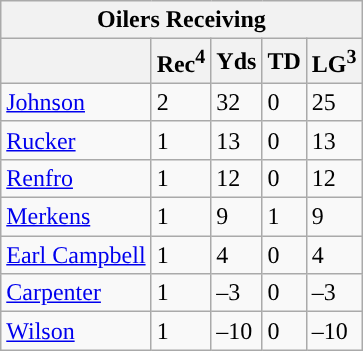<table class="wikitable">
<tr>
<th colspan="5">Oilers Receiving</th>
</tr>
<tr>
<th></th>
<th>Rec<sup>4</sup></th>
<th>Yds</th>
<th>TD</th>
<th>LG<sup>3</sup></th>
</tr>
<tr>
<td><a href='#'>Johnson</a></td>
<td>2</td>
<td>32</td>
<td>0</td>
<td>25</td>
</tr>
<tr>
<td><a href='#'>Rucker</a></td>
<td>1</td>
<td>13</td>
<td>0</td>
<td>13</td>
</tr>
<tr>
<td><a href='#'>Renfro</a></td>
<td>1</td>
<td>12</td>
<td>0</td>
<td>12</td>
</tr>
<tr>
<td><a href='#'>Merkens</a></td>
<td>1</td>
<td>9</td>
<td>1</td>
<td>9</td>
</tr>
<tr>
<td><a href='#'>Earl Campbell</a></td>
<td>1</td>
<td>4</td>
<td>0</td>
<td>4</td>
</tr>
<tr>
<td><a href='#'>Carpenter</a></td>
<td>1</td>
<td>–3</td>
<td>0</td>
<td>–3</td>
</tr>
<tr>
<td><a href='#'>Wilson</a></td>
<td>1</td>
<td>–10</td>
<td>0</td>
<td>–10</td>
</tr>
</table>
